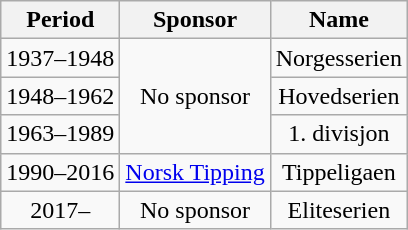<table class="wikitable" style="text-align:center;margin-left:1em;float:center">
<tr>
<th>Period</th>
<th>Sponsor</th>
<th>Name</th>
</tr>
<tr>
<td>1937–1948</td>
<td rowspan="3">No sponsor</td>
<td>Norgesserien</td>
</tr>
<tr>
<td>1948–1962</td>
<td>Hovedserien</td>
</tr>
<tr>
<td>1963–1989</td>
<td>1. divisjon</td>
</tr>
<tr>
<td>1990–2016</td>
<td><a href='#'>Norsk Tipping</a></td>
<td>Tippeligaen</td>
</tr>
<tr>
<td>2017–</td>
<td>No sponsor</td>
<td>Eliteserien</td>
</tr>
</table>
